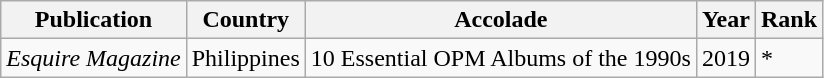<table class="wikitable">
<tr>
<th>Publication</th>
<th>Country</th>
<th>Accolade</th>
<th>Year</th>
<th>Rank</th>
</tr>
<tr>
<td><em>Esquire Magazine</em></td>
<td>Philippines</td>
<td>10 Essential OPM Albums of the 1990s </td>
<td>2019</td>
<td>*</td>
</tr>
</table>
